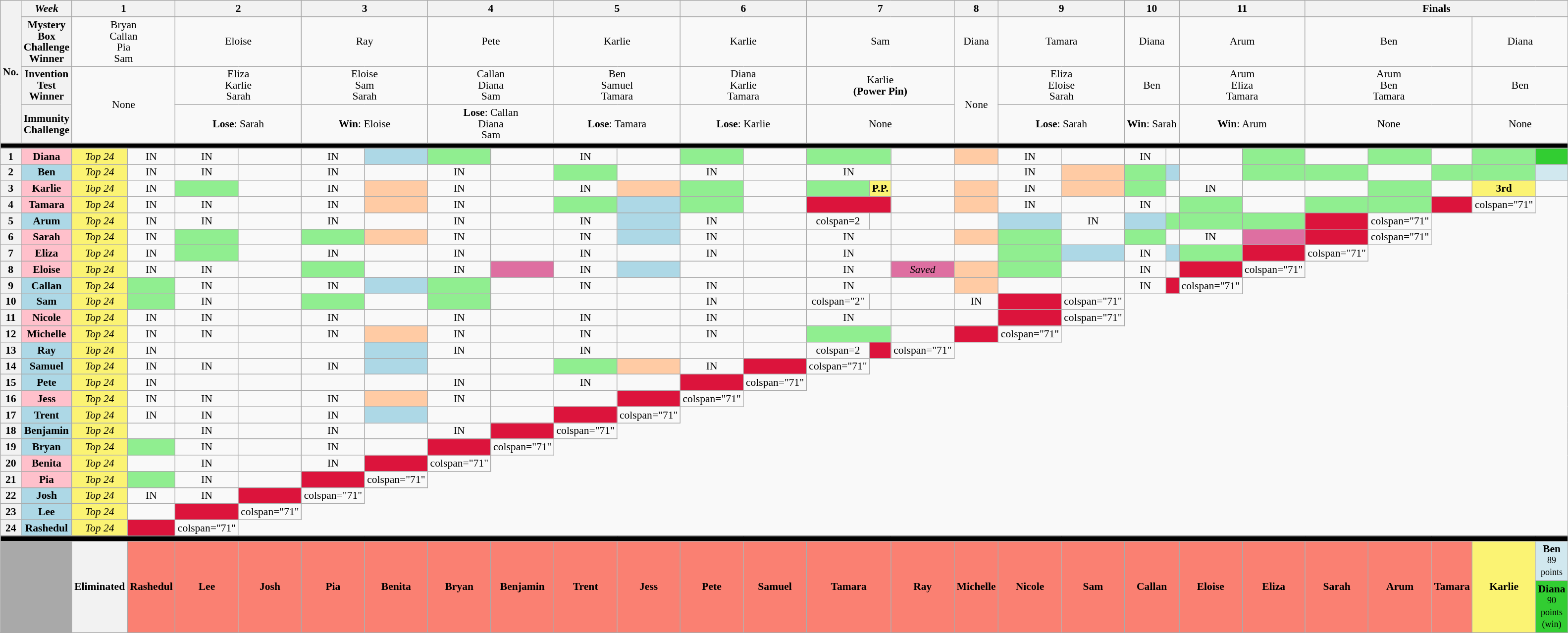<table class="wikitable" style="text-align:center; width:120px; font-size:90%; line-height:15px">
<tr>
<th rowspan="4">No.</th>
<th><em>Week</em></th>
<th colspan=2>1</th>
<th colspan=2>2</th>
<th colspan=2>3</th>
<th colspan=2>4</th>
<th colspan=2>5</th>
<th colspan=2>6</th>
<th colspan=3>7</th>
<th colspan=1>8</th>
<th colspan=2>9</th>
<th colspan=2>10</th>
<th colspan=2>11</th>
<th colspan=5>Finals</th>
</tr>
<tr>
<th>Mystery<br>Box<br>Challenge<br>Winner</th>
<td colspan=2>Bryan<br>Callan<br>Pia<br>Sam</td>
<td colspan=2>Eloise</td>
<td colspan=2>Ray</td>
<td colspan=2>Pete</td>
<td colspan=2>Karlie</td>
<td colspan=2>Karlie</td>
<td colspan=3>Sam</td>
<td colspan=1>Diana</td>
<td colspan=2>Tamara</td>
<td colspan=2>Diana</td>
<td colspan=2>Arum</td>
<td colspan=3>Ben</td>
<td colspan=2>Diana</td>
</tr>
<tr>
<th>Invention<br>Test<br>Winner</th>
<td colspan="2" rowspan="2">None</td>
<td colspan="2">Eliza<br>Karlie<br>Sarah</td>
<td colspan="2">Eloise<br>Sam<br>Sarah</td>
<td colspan="2">Callan<br>Diana<br>Sam</td>
<td colspan="2">Ben<br>Samuel<br>Tamara</td>
<td colspan="2">Diana<br>Karlie<br>Tamara</td>
<td colspan="3">Karlie<br><strong>(Power Pin)</strong></td>
<td colspan="1" rowspan="2">None</td>
<td colspan="2">Eliza<br>Eloise<br>Sarah</td>
<td colspan="2">Ben</td>
<td colspan="2">Arum<br>Eliza<br>Tamara</td>
<td colspan="3">Arum<br>Ben<br>Tamara</td>
<td colspan="2">Ben</td>
</tr>
<tr>
<th>Immunity<br>Challenge</th>
<td colspan="2"><strong>Lose</strong>: Sarah</td>
<td colspan="2"><strong>Win</strong>: Eloise</td>
<td colspan="2"><strong>Lose</strong>: Callan<br>Diana<br>Sam</td>
<td colspan="2"><strong>Lose</strong>: Tamara</td>
<td colspan="2"><strong>Lose</strong>: Karlie</td>
<td colspan="3">None</td>
<td colspan="2"><strong>Lose</strong>: Sarah</td>
<td nowrap colspan="2"><strong>Win</strong>: Sarah</td>
<td nowrap colspan="2"><strong>Win</strong>: Arum</td>
<td colspan="3">None</td>
<td colspan="2">None</td>
</tr>
<tr>
<td colspan="29" style="background:black;"></td>
</tr>
<tr>
<th>1</th>
<th style="background:pink;">Diana</th>
<td style="background:#fbf373;"><em>Top 24</em></td>
<td>IN</td>
<td>IN</td>
<td></td>
<td>IN</td>
<td style="background:lightblue;"></td>
<td style="background:lightgreen;"></td>
<td></td>
<td>IN</td>
<td></td>
<td style="background:lightgreen;"></td>
<td></td>
<td colspan=2 style="background:lightgreen;"></td>
<td></td>
<td style="background:#FFCBA4;"></td>
<td>IN</td>
<td></td>
<td>IN</td>
<td></td>
<td></td>
<td style="background:lightgreen;"></td>
<td></td>
<td style="background:lightgreen;"></td>
<td></td>
<td style="background:lightgreen;"></td>
<td style="background:limegreen;"></td>
</tr>
<tr>
<th>2</th>
<th style="background:lightblue;">Ben</th>
<td style="background:#fbf373;"><em>Top 24</em></td>
<td>IN</td>
<td>IN</td>
<td></td>
<td>IN</td>
<td></td>
<td>IN</td>
<td></td>
<td style="background:lightgreen;"></td>
<td></td>
<td>IN</td>
<td></td>
<td colspan=2>IN</td>
<td></td>
<td></td>
<td>IN</td>
<td style="background:#FFCBA4;"></td>
<td style="background:lightgreen;"></td>
<td style="background:lightblue;"></td>
<td></td>
<td style="background:lightgreen;"></td>
<td style="background:lightgreen;"></td>
<td></td>
<td style="background:lightgreen;"></td>
<td style="background:lightgreen;"></td>
<td style="background:#d1e8ef;"></td>
</tr>
<tr>
<th>3</th>
<th style="background:pink;">Karlie</th>
<td style="background:#fbf373;"><em>Top 24</em></td>
<td>IN</td>
<td style="background:lightgreen;"></td>
<td></td>
<td>IN</td>
<td style="background:#FFCBA4;"></td>
<td>IN</td>
<td></td>
<td>IN</td>
<td style="background:#FFCBA4;"></td>
<td style="background:lightgreen;"></td>
<td></td>
<td style="background:lightgreen;"></td>
<td style="background:#fbf373;"><strong>P.P.</strong></td>
<td></td>
<td style="background:#FFCBA4;"></td>
<td>IN</td>
<td style="background:#FFCBA4;"></td>
<td style="background:lightgreen;"></td>
<td></td>
<td>IN</td>
<td></td>
<td></td>
<td style="background:lightgreen;"></td>
<td></td>
<td style="background:#fbf373;"><strong>3rd</strong></td>
<td></td>
</tr>
<tr>
<th>4</th>
<th style="background:pink;">Tamara</th>
<td style="background:#fbf373;"><em>Top 24</em></td>
<td>IN</td>
<td>IN</td>
<td></td>
<td>IN</td>
<td style="background:#FFCBA4;"></td>
<td>IN</td>
<td></td>
<td style="background:lightgreen;"></td>
<td style="background:lightblue;"></td>
<td style="background:lightgreen;"></td>
<td></td>
<td colspan=2 style="background:crimson;"></td>
<td></td>
<td style="background:#FFCBA4;"></td>
<td>IN</td>
<td></td>
<td>IN</td>
<td></td>
<td style="background:lightgreen;"></td>
<td></td>
<td style="background:lightgreen;"></td>
<td style="background:lightgreen;"></td>
<td style="background:crimson;"></td>
<td>colspan="71" </td>
</tr>
<tr>
<th>5</th>
<th style="background:lightblue;">Arum</th>
<td nowrap style="background:#fbf373;"><em>Top 24</em></td>
<td>IN</td>
<td>IN</td>
<td></td>
<td>IN</td>
<td></td>
<td>IN</td>
<td></td>
<td>IN</td>
<td style="background:lightblue;"></td>
<td>IN</td>
<td></td>
<td>colspan=2 </td>
<td></td>
<td></td>
<td></td>
<td style="background:lightblue;"></td>
<td>IN</td>
<td style="background:lightblue;"></td>
<td style="background:lightgreen;"></td>
<td style="background:lightgreen;"></td>
<td style="background:lightgreen;"></td>
<td style="background:crimson;"></td>
<td>colspan="71" </td>
</tr>
<tr>
<th>6</th>
<th style="background:pink;">Sarah</th>
<td style="background:#fbf373;"><em>Top 24</em></td>
<td>IN</td>
<td style="background:lightgreen;"></td>
<td></td>
<td style="background:lightgreen;"></td>
<td style="background:#FFCBA4;"></td>
<td>IN</td>
<td></td>
<td>IN</td>
<td style="background:lightblue;"></td>
<td>IN</td>
<td></td>
<td colspan=2>IN</td>
<td></td>
<td style="background:#FFCBA4;"></td>
<td style="background:lightgreen;"></td>
<td></td>
<td style="background:lightgreen;"></td>
<td></td>
<td>IN</td>
<td style="background:#de6fa1;"></td>
<td style="background:crimson;"></td>
<td>colspan="71" </td>
</tr>
<tr>
<th>7</th>
<th style="background:pink;">Eliza</th>
<td style="background:#fbf373;"><em>Top 24</em></td>
<td>IN</td>
<td style="background:lightgreen;"></td>
<td></td>
<td>IN</td>
<td></td>
<td>IN</td>
<td></td>
<td>IN</td>
<td></td>
<td>IN</td>
<td></td>
<td colspan=2>IN</td>
<td></td>
<td></td>
<td style="background:lightgreen;"></td>
<td style="background:lightblue;"></td>
<td>IN</td>
<td style="background:lightblue;"></td>
<td style="background:lightgreen;"></td>
<td style="background:crimson;"></td>
<td>colspan="71" </td>
</tr>
<tr>
<th>8</th>
<th style="background:pink;">Eloise</th>
<td style="background:#fbf373;"><em>Top 24</em></td>
<td>IN</td>
<td>IN</td>
<td></td>
<td style="background:lightgreen;"></td>
<td></td>
<td>IN</td>
<td style="background:#de6fa1;"></td>
<td>IN</td>
<td style="background:lightblue;"></td>
<td></td>
<td></td>
<td colspan=2>IN</td>
<td style="background:#de6fa1;"><em>Saved</em></td>
<td style="background:#FFCBA4;"></td>
<td style="background:lightgreen;"></td>
<td></td>
<td>IN</td>
<td></td>
<td style="background:crimson;"></td>
<td>colspan="71" </td>
</tr>
<tr>
<th>9</th>
<th style="background:lightblue;">Callan</th>
<td style="background:#fbf373;"><em>Top 24</em></td>
<td style="background:lightgreen;"></td>
<td>IN</td>
<td></td>
<td>IN</td>
<td style="background:lightblue;"></td>
<td style="background:lightgreen;"></td>
<td></td>
<td>IN</td>
<td></td>
<td>IN</td>
<td></td>
<td colspan=2>IN</td>
<td></td>
<td style="background:#FFCBA4;"></td>
<td></td>
<td></td>
<td>IN</td>
<td style="background:crimson;"></td>
<td>colspan="71" </td>
</tr>
<tr>
<th>10</th>
<th style="background:lightblue;">Sam</th>
<td style="background:#fbf373;"><em>Top 24</em></td>
<td style="background:lightgreen;"></td>
<td>IN</td>
<td></td>
<td style="background:lightgreen;"></td>
<td></td>
<td style="background:lightgreen;"></td>
<td></td>
<td></td>
<td></td>
<td>IN</td>
<td></td>
<td>colspan="2" </td>
<td></td>
<td></td>
<td>IN</td>
<td style="background:crimson;"></td>
<td>colspan="71" </td>
</tr>
<tr>
<th>11</th>
<th style="background:pink;">Nicole</th>
<td style="background:#fbf373;"><em>Top 24</em></td>
<td>IN</td>
<td>IN</td>
<td></td>
<td>IN</td>
<td></td>
<td>IN</td>
<td></td>
<td>IN</td>
<td></td>
<td>IN</td>
<td></td>
<td colspan=2>IN</td>
<td></td>
<td></td>
<td style="background:crimson;"></td>
<td>colspan="71" </td>
</tr>
<tr>
<th>12</th>
<th style="background:pink;">Michelle</th>
<td style="background:#fbf373;"><em>Top 24</em></td>
<td>IN</td>
<td>IN</td>
<td></td>
<td>IN</td>
<td style="background:#FFCBA4;"></td>
<td>IN</td>
<td></td>
<td>IN</td>
<td></td>
<td>IN</td>
<td></td>
<td colspan=2 style="background:lightgreen;"></td>
<td></td>
<td style="background:crimson;"></td>
<td>colspan="71" </td>
</tr>
<tr>
<th>13</th>
<th style="background:lightblue;">Ray</th>
<td style="background:#fbf373;"><em>Top 24</em></td>
<td>IN</td>
<td></td>
<td></td>
<td></td>
<td style="background:lightblue;"></td>
<td>IN</td>
<td></td>
<td>IN</td>
<td></td>
<td></td>
<td></td>
<td>colspan=2 </td>
<td style="background:crimson;"></td>
<td>colspan="71" </td>
</tr>
<tr>
<th>14</th>
<th style="background:lightblue;">Samuel</th>
<td style="background:#fbf373;"><em>Top 24</em></td>
<td>IN</td>
<td>IN</td>
<td></td>
<td>IN</td>
<td style="background:lightblue;"></td>
<td></td>
<td></td>
<td style="background:lightgreen;"></td>
<td style="background:#FFCBA4;"></td>
<td>IN</td>
<td style="background:crimson;"></td>
<td>colspan="71" </td>
</tr>
<tr>
<th>15</th>
<th style="background:lightblue;">Pete</th>
<td style="background:#fbf373;"><em>Top 24</em></td>
<td>IN</td>
<td></td>
<td></td>
<td></td>
<td></td>
<td>IN</td>
<td></td>
<td>IN</td>
<td></td>
<td style="background:crimson;"></td>
<td>colspan="71" </td>
</tr>
<tr>
<th>16</th>
<th style="background:pink;">Jess</th>
<td style="background:#fbf373;"><em>Top 24</em></td>
<td>IN</td>
<td>IN</td>
<td></td>
<td>IN</td>
<td style="background:#FFCBA4;"></td>
<td>IN</td>
<td></td>
<td></td>
<td style="background:crimson;"></td>
<td>colspan="71" </td>
</tr>
<tr>
<th>17</th>
<th style="background:lightblue;">Trent</th>
<td style="background:#fbf373;"><em>Top 24</em></td>
<td>IN</td>
<td>IN</td>
<td></td>
<td>IN</td>
<td style="background:lightblue;"></td>
<td></td>
<td></td>
<td style="background:crimson;"></td>
<td>colspan="71" </td>
</tr>
<tr>
<th>18</th>
<th style="background:lightblue;">Benjamin</th>
<td style="background:#fbf373;"><em>Top 24</em></td>
<td></td>
<td>IN</td>
<td></td>
<td>IN</td>
<td></td>
<td>IN</td>
<td style="background:crimson;"></td>
<td>colspan="71" </td>
</tr>
<tr>
<th>19</th>
<th style="background:lightblue;">Bryan</th>
<td style="background:#fbf373;"><em>Top 24</em></td>
<td style="background:lightgreen;"></td>
<td>IN</td>
<td></td>
<td>IN</td>
<td></td>
<td style="background:crimson;"></td>
<td>colspan="71" </td>
</tr>
<tr>
<th>20</th>
<th style="background:pink;">Benita</th>
<td style="background:#fbf373;"><em>Top 24</em></td>
<td></td>
<td>IN</td>
<td></td>
<td>IN</td>
<td style="background:crimson;"></td>
<td>colspan="71" </td>
</tr>
<tr>
<th>21</th>
<th style="background:pink;">Pia</th>
<td style="background:#fbf373;"><em>Top 24</em></td>
<td style="background:lightgreen;"></td>
<td>IN</td>
<td></td>
<td style="background:crimson;"></td>
<td>colspan="71" </td>
</tr>
<tr>
<th>22</th>
<th style="background:lightblue;">Josh</th>
<td style="background:#fbf373;"><em>Top 24</em></td>
<td>IN</td>
<td>IN</td>
<td style="background:crimson;"></td>
<td>colspan="71" </td>
</tr>
<tr>
<th>23</th>
<th style="background:lightblue;">Lee</th>
<td style="background:#fbf373;"><em>Top 24</em></td>
<td></td>
<td style="background:crimson;"></td>
<td>colspan="71" </td>
</tr>
<tr>
<th>24</th>
<th style="background:lightblue;">Rashedul</th>
<td style="background:#fbf373;"><em>Top 24</em></td>
<td style="background:crimson;"></td>
<td>colspan="71" </td>
</tr>
<tr>
<td colspan="29" style="background:black;"></td>
</tr>
<tr>
<td colspan="2" rowspan="3" style="background:darkgray;"></td>
<th rowspan="2">Eliminated</th>
<td rowspan="2" style="background:salmon;"><strong>Rashedul</strong></td>
<td rowspan="2" style="background:salmon;"><strong>Lee</strong></td>
<td rowspan="2" style="background:salmon;"><strong>Josh</strong></td>
<td rowspan="2" style="background:salmon;"><strong>Pia</strong></td>
<td rowspan="2" style="background:salmon;"><strong>Benita</strong></td>
<td rowspan="2" style="background:salmon;"><strong>Bryan</strong></td>
<td rowspan="2" style="background:salmon;"><strong>Benjamin</strong></td>
<td rowspan="2" style="background:salmon;"><strong>Trent</strong></td>
<td rowspan="2" style="background:salmon;"><strong>Jess</strong></td>
<td rowspan="2" style="background:salmon;"><strong>Pete</strong></td>
<td rowspan="2" style="background:salmon;"><strong>Samuel</strong></td>
<td rowspan="2" colspan="2" style="background:salmon;"><strong>Tamara</strong><br></td>
<td rowspan="2" style="background:salmon;"><strong>Ray</strong></td>
<td rowspan="2" style="background:salmon;"><strong>Michelle</strong></td>
<td rowspan="2" style="background:salmon;"><strong>Nicole</strong></td>
<td rowspan="2" style="background:salmon;"><strong>Sam</strong></td>
<td rowspan="2" colspan="2" style="background:salmon;"><strong>Callan</strong></td>
<td rowspan="2" style="background:salmon;"><strong>Eloise</strong></td>
<td rowspan="2" style="background:salmon;"><strong>Eliza</strong></td>
<td rowspan="2" style="background:salmon;"><strong>Sarah</strong></td>
<td rowspan="2" style="background:salmon;"><strong>Arum</strong></td>
<td rowspan="2" style="background:salmon;"><strong>Tamara</strong><br></td>
<td rowspan="2" style="background:#fbf373;"><strong>Karlie</strong></td>
<td style="background:#d1e8ef;"><strong>Ben</strong><br><small> 89 points</small></td>
</tr>
<tr>
<td style="background:limegreen;"><strong>Diana</strong><br><small> 90 points (win)</small></td>
</tr>
</table>
